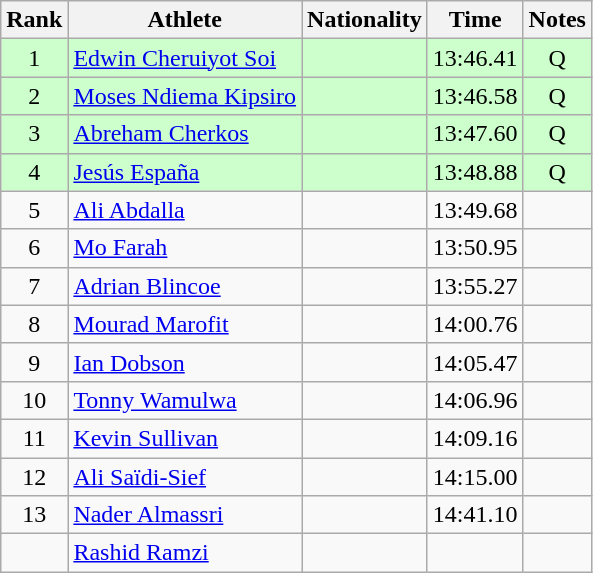<table class="wikitable sortable" style="text-align:center">
<tr>
<th>Rank</th>
<th>Athlete</th>
<th>Nationality</th>
<th>Time</th>
<th>Notes</th>
</tr>
<tr bgcolor=ccffcc>
<td>1</td>
<td align=left><a href='#'>Edwin Cheruiyot Soi</a></td>
<td align=left></td>
<td>13:46.41</td>
<td>Q</td>
</tr>
<tr bgcolor=ccffcc>
<td>2</td>
<td align=left><a href='#'>Moses Ndiema Kipsiro</a></td>
<td align=left></td>
<td>13:46.58</td>
<td>Q</td>
</tr>
<tr bgcolor=ccffcc>
<td>3</td>
<td align=left><a href='#'>Abreham Cherkos</a></td>
<td align=left></td>
<td>13:47.60</td>
<td>Q</td>
</tr>
<tr bgcolor=ccffcc>
<td>4</td>
<td align=left><a href='#'>Jesús España</a></td>
<td align=left></td>
<td>13:48.88</td>
<td>Q</td>
</tr>
<tr>
<td>5</td>
<td align=left><a href='#'>Ali Abdalla</a></td>
<td align=left></td>
<td>13:49.68</td>
<td></td>
</tr>
<tr>
<td>6</td>
<td align=left><a href='#'>Mo Farah</a></td>
<td align=left></td>
<td>13:50.95</td>
<td></td>
</tr>
<tr>
<td>7</td>
<td align=left><a href='#'>Adrian Blincoe</a></td>
<td align=left></td>
<td>13:55.27</td>
<td></td>
</tr>
<tr>
<td>8</td>
<td align=left><a href='#'>Mourad Marofit</a></td>
<td align=left></td>
<td>14:00.76</td>
<td></td>
</tr>
<tr>
<td>9</td>
<td align=left><a href='#'>Ian Dobson</a></td>
<td align=left></td>
<td>14:05.47</td>
<td></td>
</tr>
<tr>
<td>10</td>
<td align=left><a href='#'>Tonny Wamulwa</a></td>
<td align=left></td>
<td>14:06.96</td>
<td></td>
</tr>
<tr>
<td>11</td>
<td align=left><a href='#'>Kevin Sullivan</a></td>
<td align=left></td>
<td>14:09.16</td>
<td></td>
</tr>
<tr>
<td>12</td>
<td align=left><a href='#'>Ali Saïdi-Sief</a></td>
<td align=left></td>
<td>14:15.00</td>
<td></td>
</tr>
<tr>
<td>13</td>
<td align=left><a href='#'>Nader Almassri</a></td>
<td align=left></td>
<td>14:41.10</td>
<td></td>
</tr>
<tr>
<td></td>
<td align=left><a href='#'>Rashid Ramzi</a></td>
<td align=left></td>
<td></td>
<td></td>
</tr>
</table>
